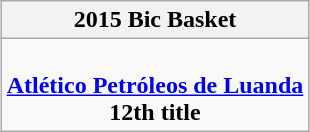<table class=wikitable style="text-align:center; margin:auto">
<tr>
<th>2015 Bic Basket</th>
</tr>
<tr>
<td><br><strong><a href='#'>Atlético Petróleos de Luanda</a></strong><br><strong>12th title</strong></td>
</tr>
</table>
